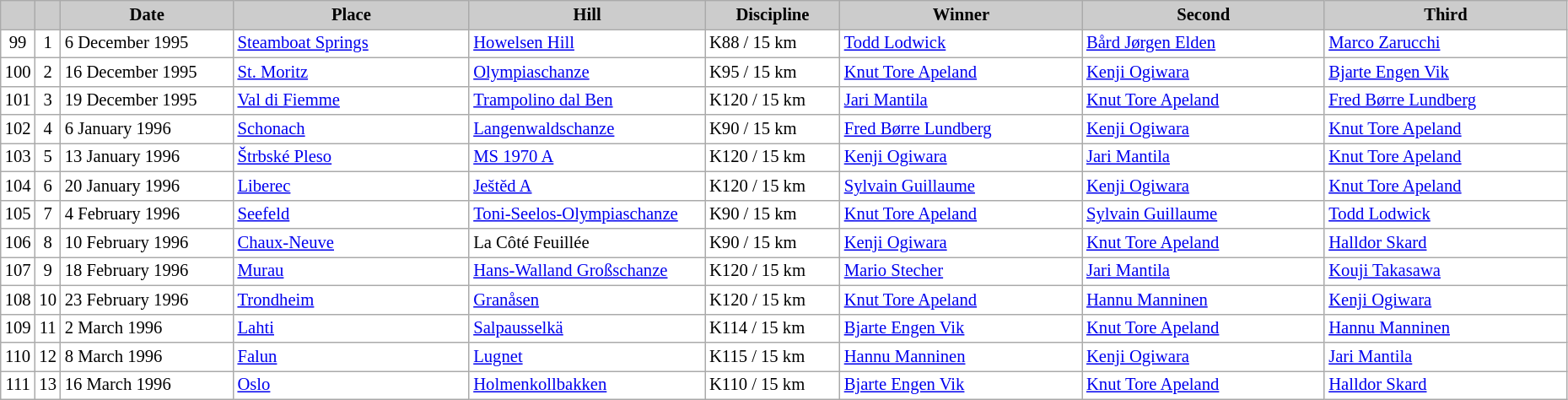<table class="wikitable plainrowheaders" style="background:#fff; font-size:86%; line-height:16px; border:grey solid 1px; border-collapse:collapse;">
<tr style="background:#ccc; text-align:center;">
<th scope="col" style="background:#ccc; width=20 px;"></th>
<th scope="col" style="background:#ccc; width=30 px;"></th>
<th scope="col" style="background:#ccc; width:130px;">Date</th>
<th scope="col" style="background:#ccc; width:180px;">Place</th>
<th scope="col" style="background:#ccc; width:180px;">Hill</th>
<th scope="col" style="background:#ccc; width:100px;">Discipline</th>
<th scope="col" style="background:#ccc; width:185px;">Winner</th>
<th scope="col" style="background:#ccc; width:185px;">Second</th>
<th scope="col" style="background:#ccc; width:185px;">Third</th>
</tr>
<tr>
<td align=center>99</td>
<td align=center>1</td>
<td>6 December 1995</td>
<td> <a href='#'>Steamboat Springs</a></td>
<td><a href='#'>Howelsen Hill</a></td>
<td>K88 / 15 km</td>
<td> <a href='#'>Todd Lodwick</a></td>
<td> <a href='#'>Bård Jørgen Elden</a></td>
<td> <a href='#'>Marco Zarucchi</a></td>
</tr>
<tr>
<td align=center>100</td>
<td align=center>2</td>
<td>16 December 1995</td>
<td> <a href='#'>St. Moritz</a></td>
<td><a href='#'>Olympiaschanze</a></td>
<td>K95 / 15 km</td>
<td> <a href='#'>Knut Tore Apeland</a></td>
<td> <a href='#'>Kenji Ogiwara</a></td>
<td> <a href='#'>Bjarte Engen Vik</a></td>
</tr>
<tr>
<td align=center>101</td>
<td align=center>3</td>
<td>19 December 1995</td>
<td> <a href='#'>Val di Fiemme</a></td>
<td><a href='#'>Trampolino dal Ben</a></td>
<td>K120 / 15 km</td>
<td> <a href='#'>Jari Mantila</a></td>
<td> <a href='#'>Knut Tore Apeland</a></td>
<td> <a href='#'>Fred Børre Lundberg</a></td>
</tr>
<tr>
<td align=center>102</td>
<td align=center>4</td>
<td>6 January 1996</td>
<td> <a href='#'>Schonach</a></td>
<td><a href='#'>Langenwaldschanze</a></td>
<td>K90 / 15 km</td>
<td> <a href='#'>Fred Børre Lundberg</a></td>
<td> <a href='#'>Kenji Ogiwara</a></td>
<td> <a href='#'>Knut Tore Apeland</a></td>
</tr>
<tr>
<td align=center>103</td>
<td align=center>5</td>
<td>13 January 1996</td>
<td> <a href='#'>Štrbské Pleso</a></td>
<td><a href='#'>MS 1970 A</a></td>
<td>K120 / 15 km</td>
<td> <a href='#'>Kenji Ogiwara</a></td>
<td> <a href='#'>Jari Mantila</a></td>
<td> <a href='#'>Knut Tore Apeland</a></td>
</tr>
<tr>
<td align=center>104</td>
<td align=center>6</td>
<td>20 January 1996</td>
<td> <a href='#'>Liberec</a></td>
<td><a href='#'>Ještěd A</a></td>
<td>K120 / 15 km</td>
<td> <a href='#'>Sylvain Guillaume</a></td>
<td> <a href='#'>Kenji Ogiwara</a></td>
<td> <a href='#'>Knut Tore Apeland</a></td>
</tr>
<tr>
<td align=center>105</td>
<td align=center>7</td>
<td>4 February 1996</td>
<td> <a href='#'>Seefeld</a></td>
<td><a href='#'>Toni-Seelos-Olympiaschanze</a></td>
<td>K90 / 15 km</td>
<td> <a href='#'>Knut Tore Apeland</a></td>
<td> <a href='#'>Sylvain Guillaume</a></td>
<td> <a href='#'>Todd Lodwick</a></td>
</tr>
<tr>
<td align=center>106</td>
<td align=center>8</td>
<td>10 February 1996</td>
<td> <a href='#'>Chaux-Neuve</a></td>
<td>La Côté Feuillée</td>
<td>K90 / 15 km</td>
<td> <a href='#'>Kenji Ogiwara</a></td>
<td> <a href='#'>Knut Tore Apeland</a></td>
<td> <a href='#'>Halldor Skard</a></td>
</tr>
<tr>
<td align=center>107</td>
<td align=center>9</td>
<td>18 February 1996</td>
<td> <a href='#'>Murau</a></td>
<td><a href='#'>Hans-Walland Großschanze</a></td>
<td>K120 / 15 km</td>
<td> <a href='#'>Mario Stecher</a></td>
<td> <a href='#'>Jari Mantila</a></td>
<td> <a href='#'>Kouji Takasawa</a></td>
</tr>
<tr>
<td align=center>108</td>
<td align=center>10</td>
<td>23 February 1996</td>
<td> <a href='#'>Trondheim</a></td>
<td><a href='#'>Granåsen</a></td>
<td>K120 / 15 km</td>
<td> <a href='#'>Knut Tore Apeland</a></td>
<td> <a href='#'>Hannu Manninen</a></td>
<td> <a href='#'>Kenji Ogiwara</a></td>
</tr>
<tr>
<td align=center>109</td>
<td align=center>11</td>
<td>2 March 1996</td>
<td> <a href='#'>Lahti</a></td>
<td><a href='#'>Salpausselkä</a></td>
<td>K114 / 15 km</td>
<td> <a href='#'>Bjarte Engen Vik</a></td>
<td> <a href='#'>Knut Tore Apeland</a></td>
<td> <a href='#'>Hannu Manninen</a></td>
</tr>
<tr>
<td align=center>110</td>
<td align=center>12</td>
<td>8 March 1996</td>
<td> <a href='#'>Falun</a></td>
<td><a href='#'>Lugnet</a></td>
<td>K115 / 15 km</td>
<td> <a href='#'>Hannu Manninen</a></td>
<td> <a href='#'>Kenji Ogiwara</a></td>
<td> <a href='#'>Jari Mantila</a></td>
</tr>
<tr>
<td align=center>111</td>
<td align=center>13</td>
<td>16 March 1996</td>
<td> <a href='#'>Oslo</a></td>
<td><a href='#'>Holmenkollbakken</a></td>
<td>K110 / 15 km</td>
<td> <a href='#'>Bjarte Engen Vik</a></td>
<td> <a href='#'>Knut Tore Apeland</a></td>
<td> <a href='#'>Halldor Skard</a></td>
</tr>
</table>
